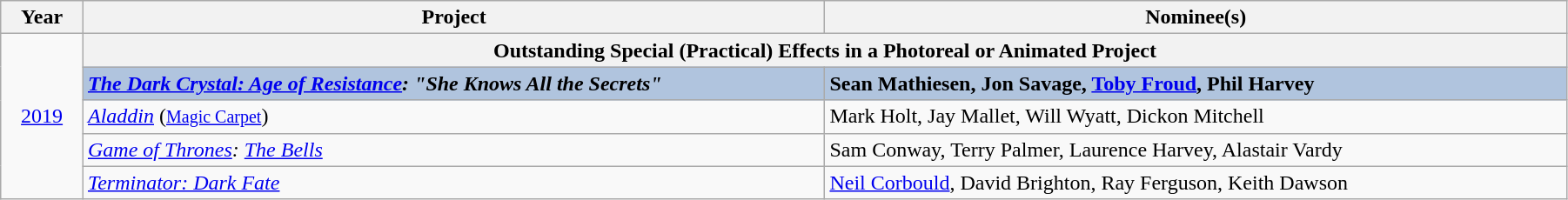<table class="wikitable" width="95%" cellpadding="5">
<tr>
<th width="5%">Year</th>
<th width="45%">Project</th>
<th width="45%">Nominee(s)</th>
</tr>
<tr>
<td rowspan="5" style="text-align:center;"><a href='#'>2019</a><br></td>
<th colspan="4">Outstanding Special (Practical) Effects in a Photoreal or Animated Project</th>
</tr>
<tr>
<td style="background:#B0C4DE;"><strong><em><a href='#'>The Dark Crystal: Age of Resistance</a>: "She Knows All the Secrets"</em></strong></td>
<td style="background:#B0C4DE;"><strong>Sean Mathiesen, Jon Savage, <a href='#'>Toby Froud</a>, Phil Harvey</strong></td>
</tr>
<tr>
<td><em><a href='#'>Aladdin</a></em> (<small><a href='#'>Magic Carpet</a></small>)</td>
<td>Mark Holt, Jay Mallet, Will Wyatt, Dickon Mitchell</td>
</tr>
<tr>
<td><em><a href='#'>Game of Thrones</a>: <a href='#'>The Bells</a></em></td>
<td>Sam Conway, Terry Palmer, Laurence Harvey, Alastair Vardy</td>
</tr>
<tr>
<td><em><a href='#'>Terminator: Dark Fate</a></em></td>
<td><a href='#'>Neil Corbould</a>, David Brighton, Ray Ferguson, Keith Dawson</td>
</tr>
</table>
